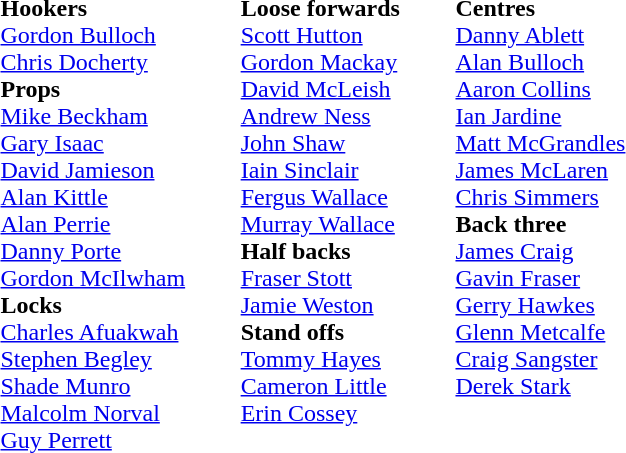<table class="toccolours" style="border-collapse: collapse;">
<tr>
<td valign="top"><br><strong>Hookers</strong><br>
 <a href='#'>Gordon Bulloch</a><br>
 <a href='#'>Chris Docherty</a><br><strong>Props</strong><br> <a href='#'>Mike Beckham</a><br>
 <a href='#'>Gary Isaac</a><br>
 <a href='#'>David Jamieson</a><br>
 <a href='#'>Alan Kittle</a><br>
 <a href='#'>Alan Perrie</a><br>
 <a href='#'>Danny Porte</a><br>
 <a href='#'>Gordon McIlwham</a><br><strong>Locks</strong><br>
 <a href='#'>Charles Afuakwah</a><br>
 <a href='#'>Stephen Begley</a><br>
 <a href='#'>Shade Munro</a><br>
 <a href='#'>Malcolm Norval</a><br>
 <a href='#'>Guy Perrett</a><br></td>
<td width="33"> </td>
<td valign="top"><br><strong>Loose forwards</strong><br>
 <a href='#'>Scott Hutton</a><br>
 <a href='#'>Gordon Mackay</a><br>
 <a href='#'>David McLeish</a><br>
 <a href='#'>Andrew Ness</a><br>
  <a href='#'>John Shaw</a><br>
 <a href='#'>Iain Sinclair</a><br>
 <a href='#'>Fergus Wallace</a><br>
 <a href='#'>Murray Wallace</a><br><strong>Half backs</strong> <br>
 <a href='#'>Fraser Stott</a><br>
 <a href='#'>Jamie Weston</a><br><strong>Stand offs</strong> <br>
 <a href='#'>Tommy Hayes</a><br>
 <a href='#'>Cameron Little</a><br>
 <a href='#'>Erin Cossey</a><br></td>
<td width="33"> </td>
<td valign="top"><br><strong>Centres</strong><br>
 <a href='#'>Danny Ablett</a><br>
 <a href='#'>Alan Bulloch</a><br>
 <a href='#'>Aaron Collins</a><br>
 <a href='#'>Ian Jardine</a><br>
 <a href='#'>Matt McGrandles</a><br>
 <a href='#'>James McLaren</a><br>
 <a href='#'>Chris Simmers</a><br><strong>Back three</strong><br>
 <a href='#'>James Craig</a><br>
 <a href='#'>Gavin Fraser</a><br>
 <a href='#'>Gerry Hawkes</a><br>
 <a href='#'>Glenn Metcalfe</a><br>
 <a href='#'>Craig Sangster</a><br>
 <a href='#'>Derek Stark</a><br></td>
</tr>
</table>
